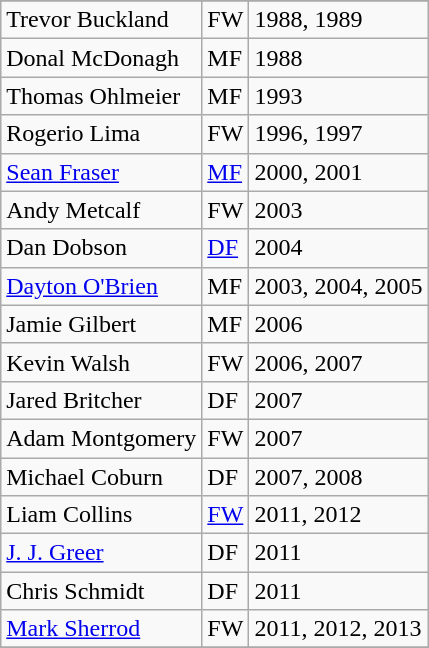<table class="wikitable" border="1">
<tr align="center">
</tr>
<tr>
<td>Trevor Buckland</td>
<td>FW</td>
<td>1988, 1989</td>
</tr>
<tr>
<td>Donal McDonagh</td>
<td>MF</td>
<td>1988</td>
</tr>
<tr>
<td>Thomas Ohlmeier</td>
<td>MF</td>
<td>1993</td>
</tr>
<tr>
<td>Rogerio Lima</td>
<td>FW</td>
<td>1996, 1997</td>
</tr>
<tr>
<td><a href='#'>Sean Fraser</a></td>
<td><a href='#'>MF</a></td>
<td>2000, 2001</td>
</tr>
<tr>
<td>Andy Metcalf</td>
<td>FW</td>
<td>2003</td>
</tr>
<tr>
<td>Dan Dobson</td>
<td><a href='#'>DF</a></td>
<td>2004</td>
</tr>
<tr>
<td><a href='#'>Dayton O'Brien</a></td>
<td>MF</td>
<td>2003, 2004, 2005</td>
</tr>
<tr>
<td>Jamie Gilbert</td>
<td>MF</td>
<td>2006</td>
</tr>
<tr>
<td>Kevin Walsh</td>
<td>FW</td>
<td>2006, 2007</td>
</tr>
<tr>
<td>Jared Britcher</td>
<td>DF</td>
<td>2007</td>
</tr>
<tr>
<td>Adam Montgomery</td>
<td>FW</td>
<td>2007</td>
</tr>
<tr>
<td>Michael Coburn</td>
<td>DF</td>
<td>2007, 2008</td>
</tr>
<tr>
<td>Liam Collins</td>
<td><a href='#'>FW</a></td>
<td>2011, 2012</td>
</tr>
<tr>
<td><a href='#'>J. J. Greer</a></td>
<td>DF</td>
<td>2011</td>
</tr>
<tr>
<td>Chris Schmidt</td>
<td>DF</td>
<td>2011</td>
</tr>
<tr>
<td><a href='#'>Mark Sherrod</a></td>
<td>FW</td>
<td>2011, 2012, 2013</td>
</tr>
<tr>
</tr>
</table>
